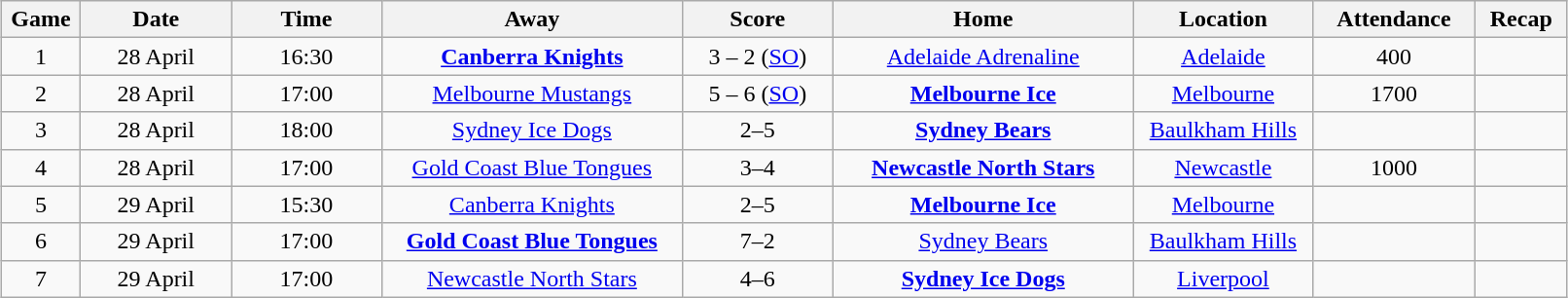<table class="wikitable" width="85%" style="margin: 1em auto 1em auto">
<tr>
<th width="1%">Game</th>
<th width="6%">Date</th>
<th width="6%">Time</th>
<th width="12%">Away</th>
<th width="6%">Score</th>
<th width="12%">Home</th>
<th width="7%">Location</th>
<th width="4%">Attendance</th>
<th width="2%">Recap</th>
</tr>
<tr align="center">
<td>1</td>
<td>28 April</td>
<td>16:30</td>
<td><strong><a href='#'>Canberra Knights</a></strong></td>
<td>3 – 2 (<a href='#'>SO</a>)</td>
<td><a href='#'>Adelaide Adrenaline</a></td>
<td><a href='#'>Adelaide</a></td>
<td>400</td>
<td></td>
</tr>
<tr align="center">
<td>2</td>
<td>28 April</td>
<td>17:00</td>
<td><a href='#'>Melbourne Mustangs</a></td>
<td>5 – 6 (<a href='#'>SO</a>)</td>
<td><strong><a href='#'>Melbourne Ice</a></strong></td>
<td><a href='#'>Melbourne</a></td>
<td>1700</td>
<td></td>
</tr>
<tr align="center">
<td>3</td>
<td>28 April</td>
<td>18:00</td>
<td><a href='#'>Sydney Ice Dogs</a></td>
<td>2–5</td>
<td><strong><a href='#'>Sydney Bears</a></strong></td>
<td><a href='#'>Baulkham Hills</a></td>
<td></td>
<td></td>
</tr>
<tr align="center">
<td>4</td>
<td>28 April</td>
<td>17:00</td>
<td><a href='#'>Gold Coast Blue Tongues</a></td>
<td>3–4</td>
<td><strong><a href='#'>Newcastle North Stars</a></strong></td>
<td><a href='#'>Newcastle</a></td>
<td>1000</td>
<td></td>
</tr>
<tr align="center">
<td>5</td>
<td>29 April</td>
<td>15:30</td>
<td><a href='#'>Canberra Knights</a></td>
<td>2–5</td>
<td><strong><a href='#'>Melbourne Ice</a></strong></td>
<td><a href='#'>Melbourne</a></td>
<td></td>
<td></td>
</tr>
<tr align="center">
<td>6</td>
<td>29 April</td>
<td>17:00</td>
<td><strong><a href='#'>Gold Coast Blue Tongues</a></strong></td>
<td>7–2</td>
<td><a href='#'>Sydney Bears</a></td>
<td><a href='#'>Baulkham Hills</a></td>
<td></td>
<td></td>
</tr>
<tr align="center">
<td>7</td>
<td>29 April</td>
<td>17:00</td>
<td><a href='#'>Newcastle North Stars</a></td>
<td>4–6</td>
<td><strong><a href='#'>Sydney Ice Dogs</a></strong></td>
<td><a href='#'>Liverpool</a></td>
<td></td>
<td></td>
</tr>
</table>
